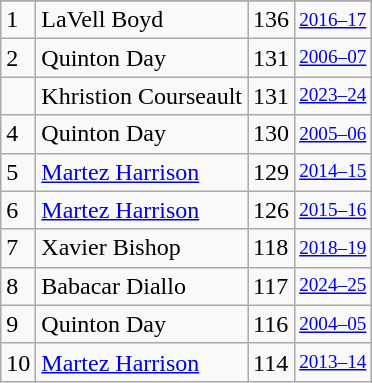<table class="wikitable">
<tr>
</tr>
<tr>
<td>1</td>
<td>LaVell Boyd</td>
<td>136</td>
<td style="font-size:80%;"><a href='#'>2016–17</a></td>
</tr>
<tr>
<td>2</td>
<td>Quinton Day</td>
<td>131</td>
<td style="font-size:80%;"><a href='#'>2006–07</a></td>
</tr>
<tr>
<td></td>
<td>Khristion Courseault</td>
<td>131</td>
<td style="font-size:80%;"><a href='#'>2023–24</a></td>
</tr>
<tr>
<td>4</td>
<td>Quinton Day</td>
<td>130</td>
<td style="font-size:80%;"><a href='#'>2005–06</a></td>
</tr>
<tr>
<td>5</td>
<td><a href='#'>Martez Harrison</a></td>
<td>129</td>
<td style="font-size:80%;"><a href='#'>2014–15</a></td>
</tr>
<tr>
<td>6</td>
<td><a href='#'>Martez Harrison</a></td>
<td>126</td>
<td style="font-size:80%;"><a href='#'>2015–16</a></td>
</tr>
<tr>
<td>7</td>
<td>Xavier Bishop</td>
<td>118</td>
<td style="font-size:80%;"><a href='#'>2018–19</a></td>
</tr>
<tr>
<td>8</td>
<td>Babacar Diallo</td>
<td>117</td>
<td style="font-size:80%;"><a href='#'>2024–25</a></td>
</tr>
<tr>
<td>9</td>
<td>Quinton Day</td>
<td>116</td>
<td style="font-size:80%;"><a href='#'>2004–05</a></td>
</tr>
<tr>
<td>10</td>
<td><a href='#'>Martez Harrison</a></td>
<td>114</td>
<td style="font-size:80%;"><a href='#'>2013–14</a></td>
</tr>
</table>
